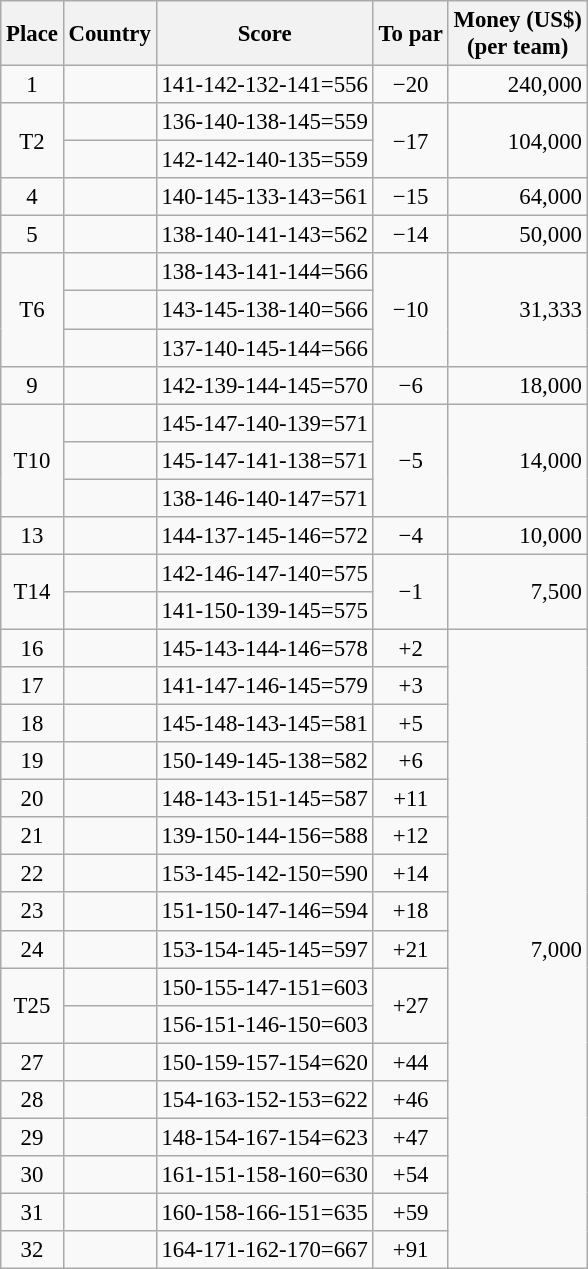<table class="wikitable" style="font-size:95%;">
<tr>
<th>Place</th>
<th>Country</th>
<th>Score</th>
<th>To par</th>
<th>Money (US$)<br>(per team)</th>
</tr>
<tr>
<td align=center>1</td>
<td></td>
<td>141-142-132-141=556</td>
<td align=center>−20</td>
<td align=right>240,000</td>
</tr>
<tr>
<td rowspan=2 align=center>T2</td>
<td></td>
<td>136-140-138-145=559</td>
<td rowspan=2 align=center>−17</td>
<td rowspan=2 align=right>104,000</td>
</tr>
<tr>
<td></td>
<td>142-142-140-135=559</td>
</tr>
<tr>
<td align=center>4</td>
<td></td>
<td>140-145-133-143=561</td>
<td align=center>−15</td>
<td align=right>64,000</td>
</tr>
<tr>
<td align=center>5</td>
<td></td>
<td>138-140-141-143=562</td>
<td align=center>−14</td>
<td align=right>50,000</td>
</tr>
<tr>
<td rowspan=3 align=center>T6</td>
<td></td>
<td>138-143-141-144=566</td>
<td rowspan=3 align=center>−10</td>
<td rowspan=3 align=right>31,333</td>
</tr>
<tr>
<td></td>
<td>143-145-138-140=566</td>
</tr>
<tr>
<td></td>
<td>137-140-145-144=566</td>
</tr>
<tr>
<td align=center>9</td>
<td></td>
<td>142-139-144-145=570</td>
<td align=center>−6</td>
<td align=right>18,000</td>
</tr>
<tr>
<td rowspan=3 align=center>T10</td>
<td></td>
<td>145-147-140-139=571</td>
<td rowspan=3 align=center>−5</td>
<td rowspan=3 align=right>14,000</td>
</tr>
<tr>
<td></td>
<td>145-147-141-138=571</td>
</tr>
<tr>
<td></td>
<td>138-146-140-147=571</td>
</tr>
<tr>
<td align=center>13</td>
<td></td>
<td>144-137-145-146=572</td>
<td align=center>−4</td>
<td align=right>10,000</td>
</tr>
<tr>
<td align=center rowspan=2>T14</td>
<td></td>
<td>142-146-147-140=575</td>
<td align=center rowspan=2>−1</td>
<td align=right rowspan=2>7,500</td>
</tr>
<tr>
<td></td>
<td>141-150-139-145=575</td>
</tr>
<tr>
<td align=center>16</td>
<td></td>
<td>145-143-144-146=578</td>
<td align=center>+2</td>
<td align=right rowspan=18>7,000</td>
</tr>
<tr>
<td align=center>17</td>
<td></td>
<td>141-147-146-145=579</td>
<td align=center>+3</td>
</tr>
<tr>
<td align=center>18</td>
<td></td>
<td>145-148-143-145=581</td>
<td align=center>+5</td>
</tr>
<tr>
<td align=center>19</td>
<td></td>
<td>150-149-145-138=582</td>
<td align=center>+6</td>
</tr>
<tr>
<td align=center>20</td>
<td></td>
<td>148-143-151-145=587</td>
<td align=center>+11</td>
</tr>
<tr>
<td align=center>21</td>
<td></td>
<td>139-150-144-156=588</td>
<td align=center>+12</td>
</tr>
<tr>
<td align=center>22</td>
<td></td>
<td>153-145-142-150=590</td>
<td align=center>+14</td>
</tr>
<tr>
<td align=center>23</td>
<td></td>
<td>151-150-147-146=594</td>
<td align=center>+18</td>
</tr>
<tr>
<td align=center>24</td>
<td></td>
<td>153-154-145-145=597</td>
<td align=center>+21</td>
</tr>
<tr>
<td align=center rowspan=2>T25</td>
<td></td>
<td>150-155-147-151=603</td>
<td align=center rowspan=2>+27</td>
</tr>
<tr>
<td></td>
<td>156-151-146-150=603</td>
</tr>
<tr>
<td align=center>27</td>
<td></td>
<td>150-159-157-154=620</td>
<td align=center>+44</td>
</tr>
<tr>
<td align=center>28</td>
<td></td>
<td>154-163-152-153=622</td>
<td align=center>+46</td>
</tr>
<tr>
<td align=center>29</td>
<td></td>
<td>148-154-167-154=623</td>
<td align=center>+47</td>
</tr>
<tr>
<td align=center>30</td>
<td></td>
<td>161-151-158-160=630</td>
<td align=center>+54</td>
</tr>
<tr>
<td align=center>31</td>
<td></td>
<td>160-158-166-151=635</td>
<td align=center>+59</td>
</tr>
<tr>
<td align=center>32</td>
<td></td>
<td>164-171-162-170=667</td>
<td align=center>+91</td>
</tr>
</table>
